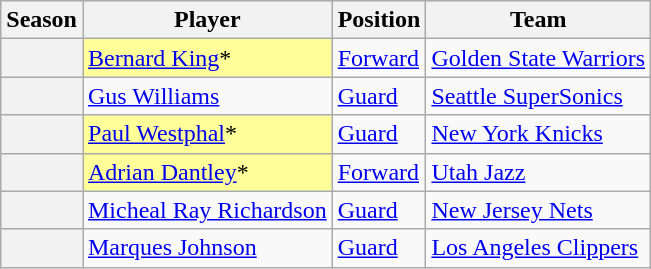<table class="wikitable plainrowheaders sortable" summary="Season (sortable), Player (sortable), Position (sortable), and Team (sortable)">
<tr>
<th scope="col">Season</th>
<th scope="col">Player</th>
<th scope="col">Position</th>
<th scope="col">Team</th>
</tr>
<tr>
<th scope="row"></th>
<td style="background-color:#FFFF99;"><a href='#'>Bernard King</a>*</td>
<td><a href='#'>Forward</a></td>
<td><a href='#'>Golden State Warriors</a></td>
</tr>
<tr>
<th scope="row"></th>
<td><a href='#'>Gus Williams</a></td>
<td><a href='#'>Guard</a></td>
<td><a href='#'>Seattle SuperSonics</a></td>
</tr>
<tr>
<th scope="row"></th>
<td style="background-color:#FFFF99;"><a href='#'>Paul Westphal</a>*</td>
<td><a href='#'>Guard</a></td>
<td><a href='#'>New York Knicks</a></td>
</tr>
<tr>
<th scope="row"></th>
<td style="background-color:#FFFF99;"><a href='#'>Adrian Dantley</a>*</td>
<td><a href='#'>Forward</a></td>
<td><a href='#'>Utah Jazz</a></td>
</tr>
<tr>
<th scope="row"></th>
<td><a href='#'>Micheal Ray Richardson</a></td>
<td><a href='#'>Guard</a></td>
<td><a href='#'>New Jersey Nets</a></td>
</tr>
<tr>
<th scope="row"></th>
<td><a href='#'>Marques Johnson</a></td>
<td><a href='#'>Guard</a></td>
<td><a href='#'>Los Angeles Clippers</a></td>
</tr>
</table>
